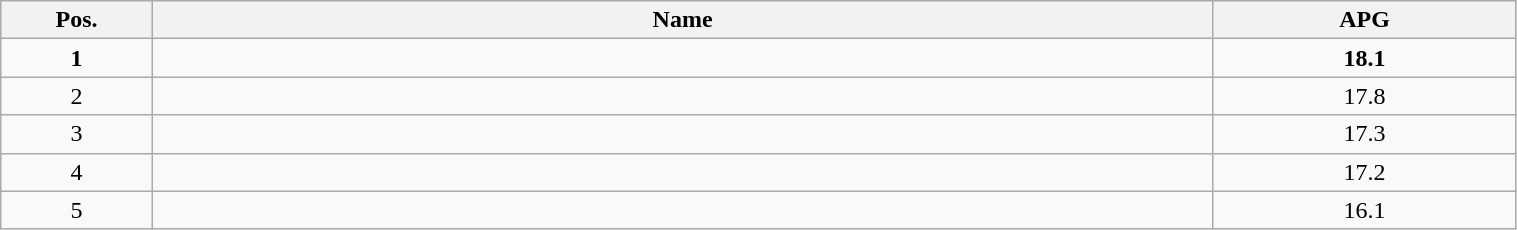<table class=wikitable width="80%">
<tr>
<th width="10%">Pos.</th>
<th width="70%">Name</th>
<th width="20%">APG</th>
</tr>
<tr>
<td align=center><strong>1</strong></td>
<td><strong></strong></td>
<td align=center><strong>18.1</strong></td>
</tr>
<tr>
<td align=center>2</td>
<td></td>
<td align=center>17.8</td>
</tr>
<tr>
<td align=center>3</td>
<td></td>
<td align=center>17.3</td>
</tr>
<tr>
<td align=center>4</td>
<td></td>
<td align=center>17.2</td>
</tr>
<tr>
<td align=center>5</td>
<td></td>
<td align=center>16.1</td>
</tr>
</table>
